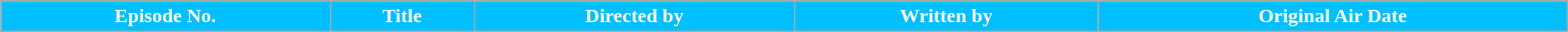<table class="wikitable plainrowheaders" style="width:100%;">
<tr style="border bottom: 00BFFF0">
</tr>
<tr style="color:white">
<th style="background: #00BFFF;">Episode No.</th>
<th style="background: #00BFFF;">Title</th>
<th style="background: #00BFFF;">Directed by</th>
<th style="background: #00BFFF;">Written by</th>
<th style="background: #00BFFF;">Original Air Date</th>
</tr>
<tr>
</tr>
</table>
